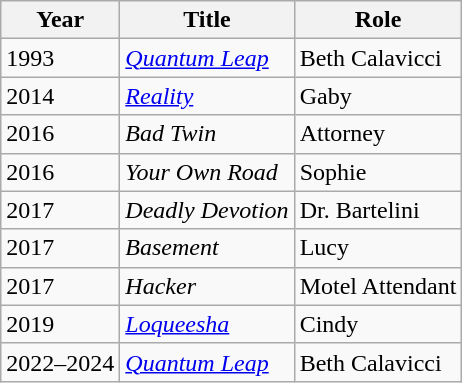<table class="wikitable sortable">
<tr>
<th>Year</th>
<th>Title</th>
<th>Role</th>
</tr>
<tr>
<td>1993</td>
<td><em><a href='#'>Quantum Leap</a></em></td>
<td>Beth Calavicci</td>
</tr>
<tr>
<td>2014</td>
<td><em><a href='#'>Reality</a></em></td>
<td>Gaby</td>
</tr>
<tr>
<td>2016</td>
<td><em>Bad Twin</em></td>
<td>Attorney</td>
</tr>
<tr>
<td>2016</td>
<td><em>Your Own Road</em></td>
<td>Sophie</td>
</tr>
<tr>
<td>2017</td>
<td><em>Deadly Devotion</em></td>
<td>Dr. Bartelini</td>
</tr>
<tr>
<td>2017</td>
<td><em>Basement</em></td>
<td>Lucy</td>
</tr>
<tr>
<td>2017</td>
<td><em>Hacker</em></td>
<td>Motel Attendant</td>
</tr>
<tr>
<td>2019</td>
<td><em><a href='#'>Loqueesha</a></em></td>
<td>Cindy</td>
</tr>
<tr>
<td>2022–2024</td>
<td><em><a href='#'> Quantum Leap</a></em></td>
<td>Beth Calavicci</td>
</tr>
</table>
